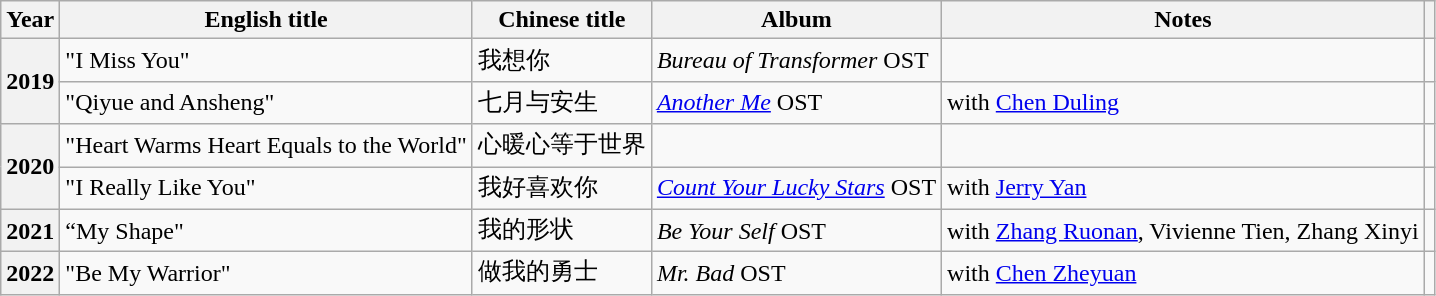<table class="wikitable plainrowheaders">
<tr>
<th scope="col">Year</th>
<th scope="col">English title</th>
<th scope="col">Chinese title</th>
<th scope="col">Album</th>
<th scope="col">Notes</th>
<th scope="col" class="unsortable"></th>
</tr>
<tr>
<th scope="row" rowspan="2">2019</th>
<td>"I Miss You"</td>
<td>我想你</td>
<td><em>Bureau of Transformer</em> OST</td>
<td></td>
<td></td>
</tr>
<tr>
<td>"Qiyue and Ansheng"</td>
<td>七月与安生</td>
<td><em><a href='#'>Another Me</a></em> OST</td>
<td>with <a href='#'>Chen Duling</a></td>
<td></td>
</tr>
<tr>
<th scope="row" rowspan="2">2020</th>
<td>"Heart Warms Heart Equals to the World"</td>
<td>心暖心等于世界</td>
<td></td>
<td></td>
<td></td>
</tr>
<tr>
<td>"I Really Like You"</td>
<td>我好喜欢你</td>
<td><em><a href='#'>Count Your Lucky Stars</a></em> OST</td>
<td>with <a href='#'>Jerry Yan</a></td>
<td></td>
</tr>
<tr>
<th scope="row">2021</th>
<td>“My Shape"</td>
<td>我的形状</td>
<td><em>Be Your Self</em> OST</td>
<td>with <a href='#'>Zhang Ruonan</a>, Vivienne Tien, Zhang Xinyi</td>
<td></td>
</tr>
<tr>
<th scope="row">2022</th>
<td>"Be My Warrior"</td>
<td>做我的勇士</td>
<td><em>Mr. Bad</em> OST</td>
<td>with <a href='#'>Chen Zheyuan</a></td>
</tr>
</table>
